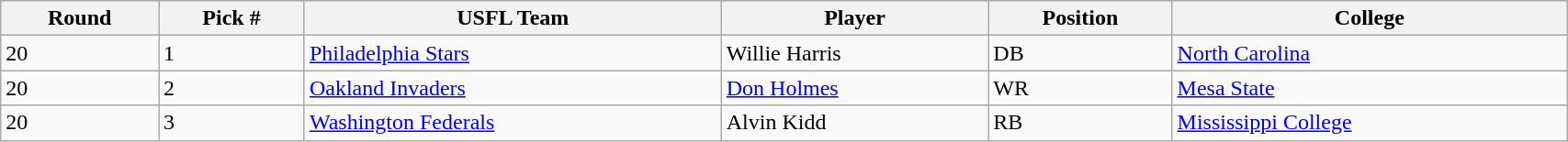<table class="wikitable sortable sortable" style="width: 90%">
<tr>
<th>Round</th>
<th>Pick #</th>
<th>USFL Team</th>
<th>Player</th>
<th>Position</th>
<th>College</th>
</tr>
<tr>
<td>20</td>
<td>1</td>
<td><a href='#'>Philadelphia Stars</a></td>
<td>Willie Harris</td>
<td>DB</td>
<td><a href='#'>North Carolina</a></td>
</tr>
<tr>
<td>20</td>
<td>2</td>
<td><a href='#'>Oakland Invaders</a></td>
<td><a href='#'>Don Holmes</a></td>
<td>WR</td>
<td><a href='#'>Mesa State</a></td>
</tr>
<tr>
<td>20</td>
<td>3</td>
<td><a href='#'>Washington Federals</a></td>
<td>Alvin Kidd</td>
<td>RB</td>
<td><a href='#'>Mississippi College</a></td>
</tr>
</table>
